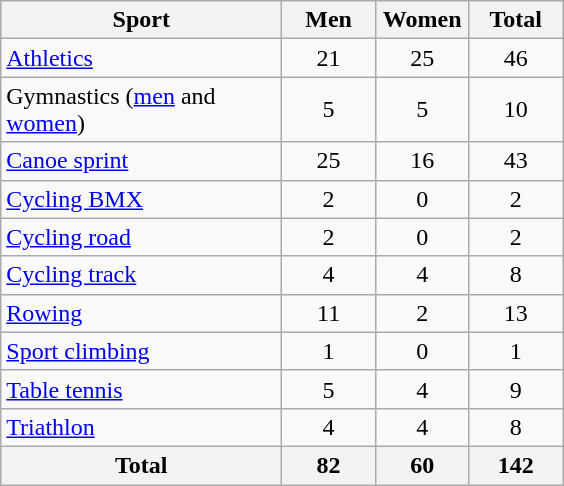<table class="wikitable sortable" style="text-align:center;">
<tr>
<th width=180>Sport</th>
<th width=55>Men</th>
<th width=55>Women</th>
<th width=55>Total</th>
</tr>
<tr>
<td align=left><a href='#'>Athletics</a></td>
<td>21</td>
<td>25</td>
<td>46</td>
</tr>
<tr>
<td align=left>Gymnastics (<a href='#'>men</a> and <a href='#'>women</a>)</td>
<td>5</td>
<td>5</td>
<td>10</td>
</tr>
<tr>
<td align=left><a href='#'>Canoe sprint</a></td>
<td>25</td>
<td>16</td>
<td>43</td>
</tr>
<tr>
<td align=left><a href='#'>Cycling BMX</a></td>
<td>2</td>
<td>0</td>
<td>2</td>
</tr>
<tr>
<td align=left><a href='#'>Cycling road</a></td>
<td>2</td>
<td>0</td>
<td>2</td>
</tr>
<tr>
<td align=left><a href='#'>Cycling track</a></td>
<td>4</td>
<td>4</td>
<td>8</td>
</tr>
<tr>
<td align=left><a href='#'>Rowing</a></td>
<td>11</td>
<td>2</td>
<td>13</td>
</tr>
<tr>
<td align=left><a href='#'>Sport climbing</a></td>
<td>1</td>
<td>0</td>
<td>1</td>
</tr>
<tr>
<td align=left><a href='#'>Table tennis</a></td>
<td>5</td>
<td>4</td>
<td>9</td>
</tr>
<tr>
<td align=left><a href='#'>Triathlon</a></td>
<td>4</td>
<td>4</td>
<td>8</td>
</tr>
<tr>
<th align=left>Total</th>
<th>82</th>
<th>60</th>
<th>142</th>
</tr>
</table>
